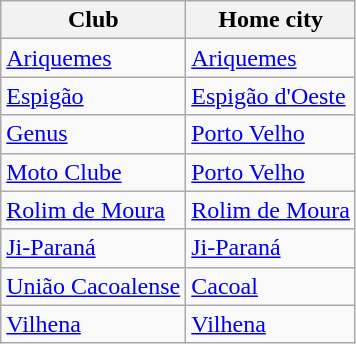<table class="wikitable sortable">
<tr>
<th>Club</th>
<th>Home city</th>
</tr>
<tr>
<td><a href='#'>Ariquemes</a></td>
<td><a href='#'>Ariquemes</a></td>
</tr>
<tr>
<td><a href='#'>Espigão</a></td>
<td><a href='#'>Espigão d'Oeste</a></td>
</tr>
<tr>
<td><a href='#'>Genus</a></td>
<td><a href='#'>Porto Velho</a></td>
</tr>
<tr>
<td><a href='#'>Moto Clube</a></td>
<td><a href='#'>Porto Velho</a></td>
</tr>
<tr>
<td><a href='#'>Rolim de Moura</a></td>
<td><a href='#'>Rolim de Moura</a></td>
</tr>
<tr>
<td><a href='#'>Ji-Paraná</a></td>
<td><a href='#'>Ji-Paraná</a></td>
</tr>
<tr>
<td><a href='#'>União Cacoalense</a></td>
<td><a href='#'>Cacoal</a></td>
</tr>
<tr>
<td><a href='#'>Vilhena</a></td>
<td><a href='#'>Vilhena</a></td>
</tr>
</table>
